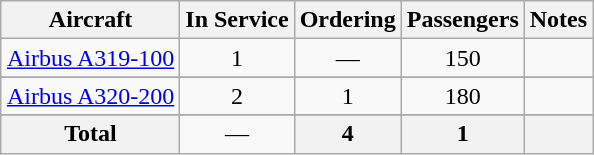<table class="wikitable" style="border-collapse:collapse;text-align:center;margin:auto;">
<tr>
<th>Aircraft</th>
<th>In Service</th>
<th>Ordering</th>
<th>Passengers</th>
<th>Notes</th>
</tr>
<tr>
<td><a href='#'>Airbus A319-100</a></td>
<td>1</td>
<td>—</td>
<td>150</td>
<td></td>
</tr>
<tr>
</tr>
<tr>
<td><a href='#'>Airbus A320-200</a></td>
<td>2</td>
<td>1</td>
<td>180</td>
<td></td>
</tr>
<tr>
</tr>
<tr>
<th>Total</th>
<td>—</td>
<th>4</th>
<th>1</th>
<th colspan="2"></th>
</tr>
</table>
